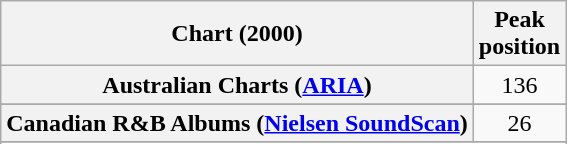<table class="wikitable sortable plainrowheaders" style="text-align:center">
<tr>
<th scope="col">Chart (2000)</th>
<th scope="col">Peak<br>position</th>
</tr>
<tr>
<th scope="row">Australian Charts (<a href='#'>ARIA</a>)</th>
<td style="text-align:center;">136</td>
</tr>
<tr>
</tr>
<tr>
<th scope="row">Canadian R&B Albums (<a href='#'>Nielsen SoundScan</a>)</th>
<td style="text-align:center;">26</td>
</tr>
<tr>
</tr>
<tr>
</tr>
<tr>
</tr>
<tr>
</tr>
<tr>
</tr>
<tr>
</tr>
<tr>
</tr>
<tr>
</tr>
<tr>
</tr>
<tr>
</tr>
</table>
